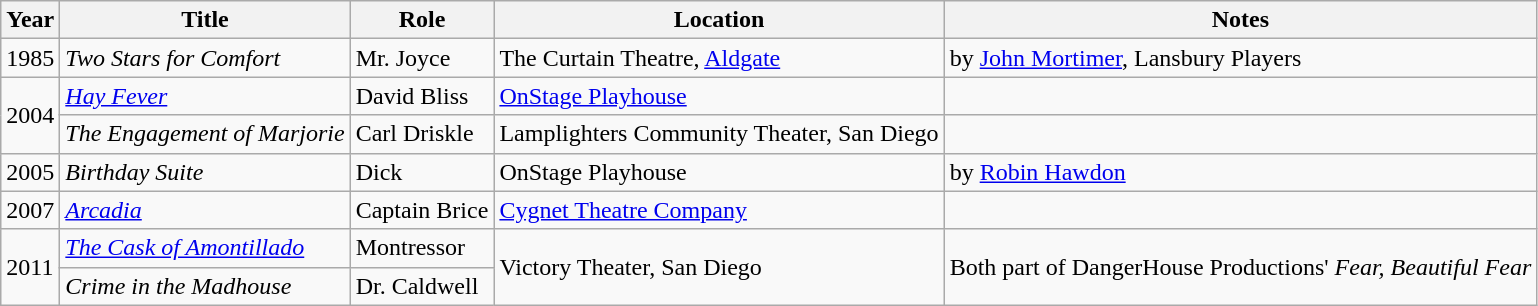<table class="wikitable">
<tr>
<th>Year</th>
<th>Title</th>
<th>Role</th>
<th>Location</th>
<th>Notes</th>
</tr>
<tr>
<td>1985</td>
<td><em>Two Stars</em> <em>for Comfort</em></td>
<td>Mr. Joyce</td>
<td>The Curtain Theatre, <a href='#'>Aldgate</a></td>
<td>by <a href='#'>John Mortimer</a>, Lansbury Players</td>
</tr>
<tr>
<td rowspan="2">2004</td>
<td><em><a href='#'>Hay Fever</a></em></td>
<td>David Bliss</td>
<td><a href='#'>OnStage Playhouse</a></td>
<td></td>
</tr>
<tr>
<td><em>The Engagement of Marjorie</em></td>
<td>Carl Driskle</td>
<td>Lamplighters Community Theater, San Diego</td>
<td></td>
</tr>
<tr>
<td>2005</td>
<td><em>Birthday Suite</em></td>
<td>Dick</td>
<td>OnStage Playhouse</td>
<td>by <a href='#'>Robin Hawdon</a></td>
</tr>
<tr>
<td>2007</td>
<td><em><a href='#'>Arcadia</a></em></td>
<td>Captain Brice</td>
<td><a href='#'>Cygnet Theatre Company</a></td>
<td></td>
</tr>
<tr>
<td rowspan="2">2011</td>
<td><em><a href='#'>The Cask of Amontillado</a></em></td>
<td>Montressor</td>
<td rowspan="2">Victory Theater, San Diego</td>
<td rowspan="2">Both part of DangerHouse Productions' <em>Fear, Beautiful Fear</em></td>
</tr>
<tr>
<td><em>Crime in the Madhouse</em></td>
<td>Dr. Caldwell</td>
</tr>
</table>
